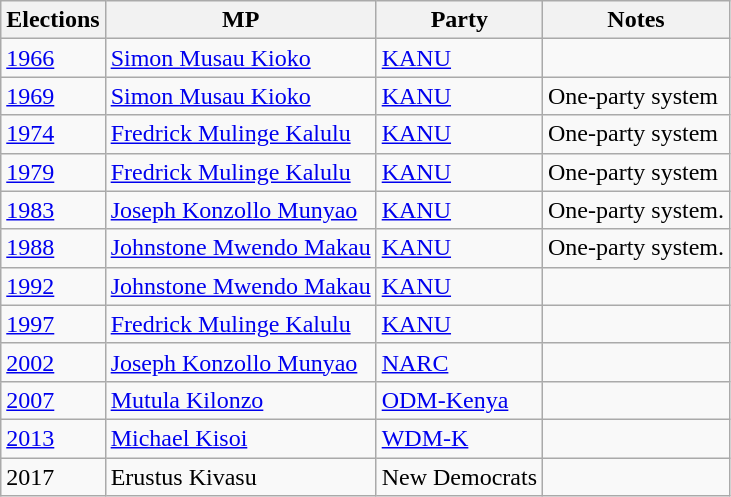<table class="wikitable">
<tr>
<th>Elections</th>
<th>MP </th>
<th>Party</th>
<th>Notes</th>
</tr>
<tr>
<td><a href='#'>1966</a></td>
<td><a href='#'>Simon Musau Kioko</a></td>
<td><a href='#'>KANU</a></td>
<td></td>
</tr>
<tr>
<td><a href='#'>1969</a></td>
<td><a href='#'>Simon Musau Kioko</a></td>
<td><a href='#'>KANU</a></td>
<td>One-party system</td>
</tr>
<tr>
<td><a href='#'>1974</a></td>
<td><a href='#'>Fredrick Mulinge Kalulu</a></td>
<td><a href='#'>KANU</a></td>
<td>One-party system</td>
</tr>
<tr>
<td><a href='#'>1979</a></td>
<td><a href='#'>Fredrick Mulinge Kalulu</a></td>
<td><a href='#'>KANU</a></td>
<td>One-party system</td>
</tr>
<tr>
<td><a href='#'>1983</a></td>
<td><a href='#'>Joseph Konzollo Munyao</a></td>
<td><a href='#'>KANU</a></td>
<td>One-party system.</td>
</tr>
<tr>
<td><a href='#'>1988</a></td>
<td><a href='#'>Johnstone Mwendo Makau</a></td>
<td><a href='#'>KANU</a></td>
<td>One-party system.</td>
</tr>
<tr>
<td><a href='#'>1992</a></td>
<td><a href='#'>Johnstone Mwendo Makau</a></td>
<td><a href='#'>KANU</a></td>
<td></td>
</tr>
<tr>
<td><a href='#'>1997</a></td>
<td><a href='#'>Fredrick Mulinge Kalulu</a></td>
<td><a href='#'>KANU</a></td>
<td></td>
</tr>
<tr>
<td><a href='#'>2002</a></td>
<td><a href='#'>Joseph Konzollo Munyao</a></td>
<td><a href='#'>NARC</a></td>
<td></td>
</tr>
<tr>
<td><a href='#'>2007</a></td>
<td><a href='#'>Mutula Kilonzo</a></td>
<td><a href='#'>ODM-Kenya</a></td>
<td></td>
</tr>
<tr>
<td><a href='#'>2013</a></td>
<td><a href='#'>Michael Kisoi</a></td>
<td><a href='#'>WDM-K</a></td>
<td></td>
</tr>
<tr>
<td>2017</td>
<td>Erustus Kivasu</td>
<td>New Democrats</td>
<td></td>
</tr>
</table>
